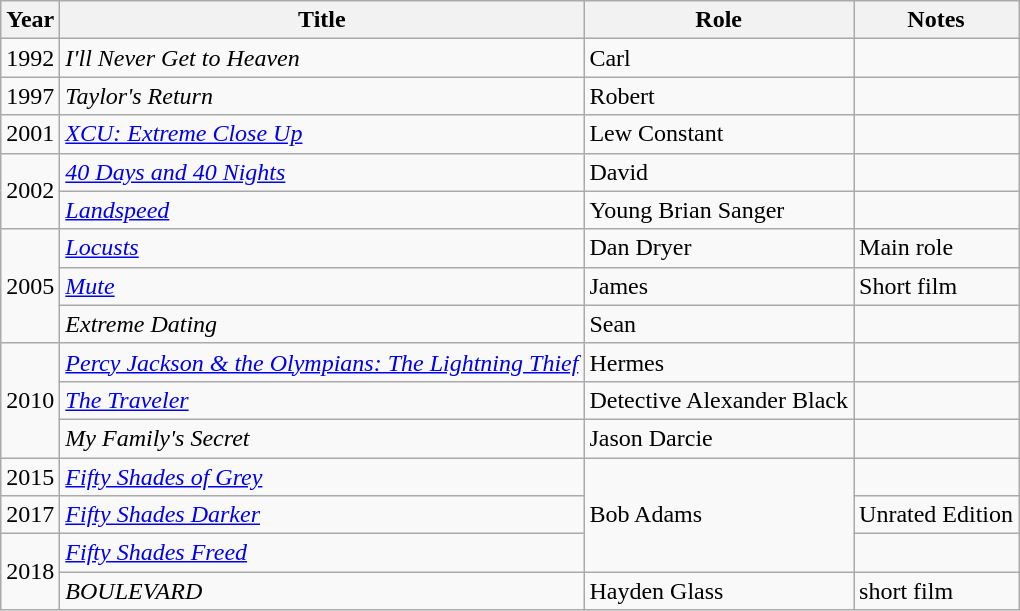<table class="wikitable sortable">
<tr>
<th>Year</th>
<th>Title</th>
<th>Role</th>
<th class="unsortable">Notes</th>
</tr>
<tr>
<td>1992</td>
<td><em>I'll Never Get to Heaven</em></td>
<td>Carl</td>
<td></td>
</tr>
<tr>
<td>1997</td>
<td><em>Taylor's Return</em></td>
<td>Robert</td>
<td></td>
</tr>
<tr>
<td>2001</td>
<td><em><a href='#'>XCU: Extreme Close Up</a></em></td>
<td>Lew Constant</td>
<td></td>
</tr>
<tr>
<td rowspan=2>2002</td>
<td><em><a href='#'>40 Days and 40 Nights</a></em></td>
<td>David</td>
<td></td>
</tr>
<tr>
<td><em><a href='#'>Landspeed</a></em></td>
<td>Young Brian Sanger</td>
<td></td>
</tr>
<tr>
<td rowspan=3>2005</td>
<td><em><a href='#'>Locusts</a></em></td>
<td>Dan Dryer</td>
<td>Main role</td>
</tr>
<tr>
<td><a href='#'><em>Mute</em></a></td>
<td>James</td>
<td>Short film</td>
</tr>
<tr>
<td><em>Extreme Dating</em></td>
<td>Sean</td>
<td></td>
</tr>
<tr>
<td rowspan=3>2010</td>
<td><em><a href='#'>Percy Jackson & the Olympians: The Lightning Thief</a></em></td>
<td>Hermes</td>
<td></td>
</tr>
<tr>
<td data-sort-value="Traveler, The"><em><a href='#'>The Traveler</a></em></td>
<td>Detective Alexander Black</td>
<td></td>
</tr>
<tr>
<td><em>My Family's Secret</em></td>
<td>Jason Darcie</td>
<td></td>
</tr>
<tr>
<td>2015</td>
<td><em><a href='#'>Fifty Shades of Grey</a></em></td>
<td rowspan=3>Bob Adams</td>
<td></td>
</tr>
<tr>
<td>2017</td>
<td><em><a href='#'>Fifty Shades Darker</a></em></td>
<td>Unrated Edition</td>
</tr>
<tr>
<td rowspan=2>2018</td>
<td><em><a href='#'>Fifty Shades Freed</a></em></td>
<td></td>
</tr>
<tr>
<td><em>BOULEVARD</em></td>
<td>Hayden Glass</td>
<td>short film</td>
</tr>
</table>
